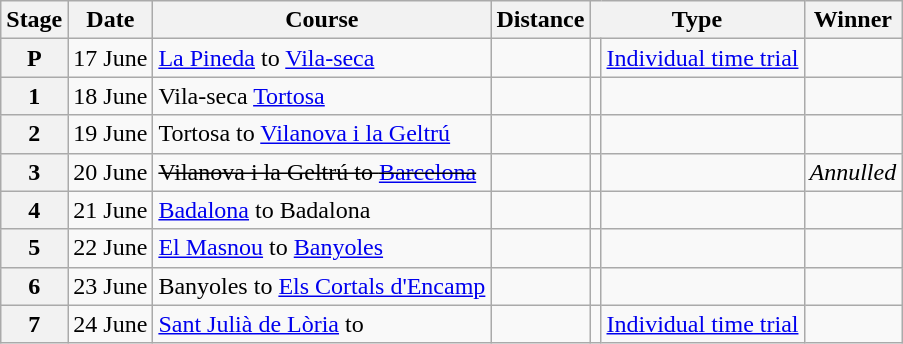<table class="wikitable">
<tr>
<th scope="col">Stage</th>
<th scope="col">Date</th>
<th scope="col">Course</th>
<th scope="col">Distance</th>
<th scope="col" colspan="2">Type</th>
<th scope="col">Winner</th>
</tr>
<tr>
<th scope="row">P</th>
<td style="text-align:right;">17 June</td>
<td><a href='#'>La Pineda</a> to <a href='#'>Vila-seca</a></td>
<td></td>
<td></td>
<td><a href='#'>Individual time trial</a></td>
<td></td>
</tr>
<tr>
<th scope="row">1</th>
<td style="text-align:right;">18 June</td>
<td>Vila-seca <a href='#'>Tortosa</a></td>
<td></td>
<td></td>
<td></td>
<td></td>
</tr>
<tr>
<th scope="row">2</th>
<td style="text-align:right;">19 June</td>
<td>Tortosa to <a href='#'>Vilanova i la Geltrú</a></td>
<td></td>
<td></td>
<td></td>
<td></td>
</tr>
<tr>
<th scope="row">3</th>
<td style="text-align:right;">20 June</td>
<td><s>Vilanova i la Geltrú to <a href='#'>Barcelona</a></s></td>
<td><s></s></td>
<td></td>
<td></td>
<td><em>Annulled</em></td>
</tr>
<tr>
<th scope="row">4</th>
<td style="text-align:right;">21 June</td>
<td><a href='#'>Badalona</a> to Badalona</td>
<td></td>
<td></td>
<td></td>
<td></td>
</tr>
<tr>
<th scope="row">5</th>
<td style="text-align:right;">22 June</td>
<td><a href='#'>El Masnou</a> to <a href='#'>Banyoles</a></td>
<td></td>
<td></td>
<td></td>
<td></td>
</tr>
<tr>
<th scope="row">6</th>
<td style="text-align:right;">23 June</td>
<td>Banyoles to <a href='#'>Els Cortals d'Encamp</a></td>
<td></td>
<td></td>
<td></td>
<td></td>
</tr>
<tr>
<th scope="row">7</th>
<td style="text-align:right;">24 June</td>
<td><a href='#'>Sant Julià de Lòria</a> to </td>
<td></td>
<td></td>
<td><a href='#'>Individual time trial</a></td>
<td></td>
</tr>
</table>
